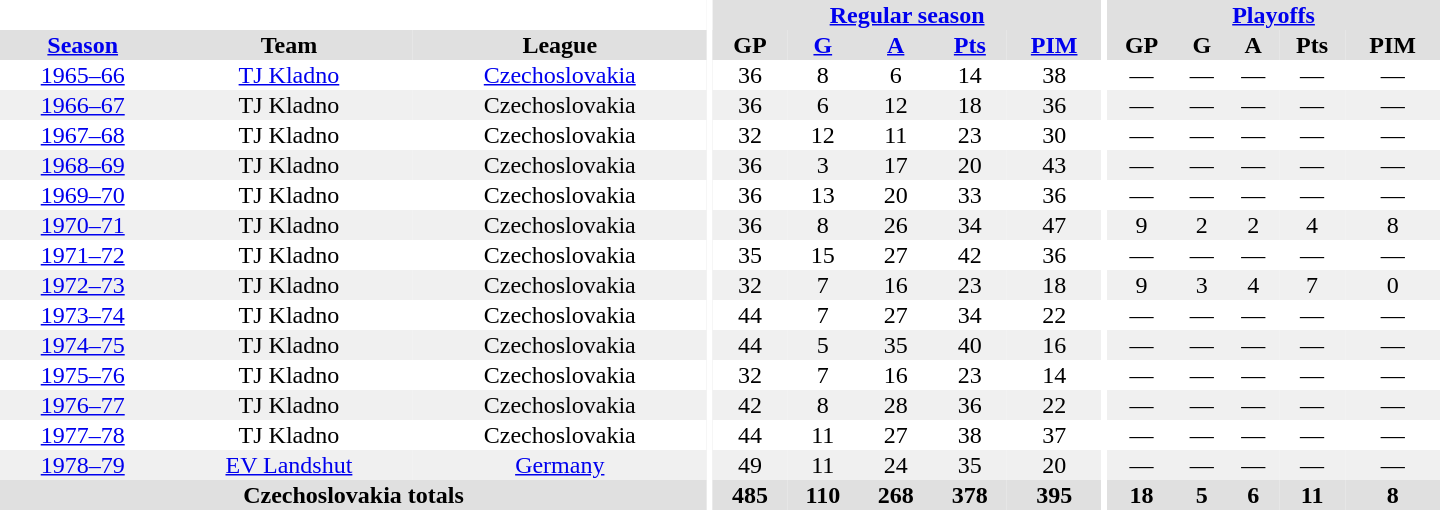<table border="0" cellpadding="1" cellspacing="0" style="text-align:center; width:60em">
<tr bgcolor="#e0e0e0">
<th colspan="3" bgcolor="#ffffff"></th>
<th rowspan="99" bgcolor="#ffffff"></th>
<th colspan="5"><a href='#'>Regular season</a></th>
<th rowspan="99" bgcolor="#ffffff"></th>
<th colspan="5"><a href='#'>Playoffs</a></th>
</tr>
<tr bgcolor="#e0e0e0">
<th><a href='#'>Season</a></th>
<th>Team</th>
<th>League</th>
<th>GP</th>
<th><a href='#'>G</a></th>
<th><a href='#'>A</a></th>
<th><a href='#'>Pts</a></th>
<th><a href='#'>PIM</a></th>
<th>GP</th>
<th>G</th>
<th>A</th>
<th>Pts</th>
<th>PIM</th>
</tr>
<tr>
<td><a href='#'>1965–66</a></td>
<td><a href='#'>TJ Kladno</a></td>
<td><a href='#'>Czechoslovakia</a></td>
<td>36</td>
<td>8</td>
<td>6</td>
<td>14</td>
<td>38</td>
<td>—</td>
<td>—</td>
<td>—</td>
<td>—</td>
<td>—</td>
</tr>
<tr bgcolor="#f0f0f0">
<td><a href='#'>1966–67</a></td>
<td>TJ Kladno</td>
<td>Czechoslovakia</td>
<td>36</td>
<td>6</td>
<td>12</td>
<td>18</td>
<td>36</td>
<td>—</td>
<td>—</td>
<td>—</td>
<td>—</td>
<td>—</td>
</tr>
<tr>
<td><a href='#'>1967–68</a></td>
<td>TJ Kladno</td>
<td>Czechoslovakia</td>
<td>32</td>
<td>12</td>
<td>11</td>
<td>23</td>
<td>30</td>
<td>—</td>
<td>—</td>
<td>—</td>
<td>—</td>
<td>—</td>
</tr>
<tr bgcolor="#f0f0f0">
<td><a href='#'>1968–69</a></td>
<td>TJ Kladno</td>
<td>Czechoslovakia</td>
<td>36</td>
<td>3</td>
<td>17</td>
<td>20</td>
<td>43</td>
<td>—</td>
<td>—</td>
<td>—</td>
<td>—</td>
<td>—</td>
</tr>
<tr>
<td><a href='#'>1969–70</a></td>
<td>TJ Kladno</td>
<td>Czechoslovakia</td>
<td>36</td>
<td>13</td>
<td>20</td>
<td>33</td>
<td>36</td>
<td>—</td>
<td>—</td>
<td>—</td>
<td>—</td>
<td>—</td>
</tr>
<tr bgcolor="#f0f0f0">
<td><a href='#'>1970–71</a></td>
<td>TJ Kladno</td>
<td>Czechoslovakia</td>
<td>36</td>
<td>8</td>
<td>26</td>
<td>34</td>
<td>47</td>
<td>9</td>
<td>2</td>
<td>2</td>
<td>4</td>
<td>8</td>
</tr>
<tr>
<td><a href='#'>1971–72</a></td>
<td>TJ Kladno</td>
<td>Czechoslovakia</td>
<td>35</td>
<td>15</td>
<td>27</td>
<td>42</td>
<td>36</td>
<td>—</td>
<td>—</td>
<td>—</td>
<td>—</td>
<td>—</td>
</tr>
<tr bgcolor="#f0f0f0">
<td><a href='#'>1972–73</a></td>
<td>TJ Kladno</td>
<td>Czechoslovakia</td>
<td>32</td>
<td>7</td>
<td>16</td>
<td>23</td>
<td>18</td>
<td>9</td>
<td>3</td>
<td>4</td>
<td>7</td>
<td>0</td>
</tr>
<tr>
<td><a href='#'>1973–74</a></td>
<td>TJ Kladno</td>
<td>Czechoslovakia</td>
<td>44</td>
<td>7</td>
<td>27</td>
<td>34</td>
<td>22</td>
<td>—</td>
<td>—</td>
<td>—</td>
<td>—</td>
<td>—</td>
</tr>
<tr bgcolor="#f0f0f0">
<td><a href='#'>1974–75</a></td>
<td>TJ Kladno</td>
<td>Czechoslovakia</td>
<td>44</td>
<td>5</td>
<td>35</td>
<td>40</td>
<td>16</td>
<td>—</td>
<td>—</td>
<td>—</td>
<td>—</td>
<td>—</td>
</tr>
<tr>
<td><a href='#'>1975–76</a></td>
<td>TJ Kladno</td>
<td>Czechoslovakia</td>
<td>32</td>
<td>7</td>
<td>16</td>
<td>23</td>
<td>14</td>
<td>—</td>
<td>—</td>
<td>—</td>
<td>—</td>
<td>—</td>
</tr>
<tr bgcolor="#f0f0f0">
<td><a href='#'>1976–77</a></td>
<td>TJ Kladno</td>
<td>Czechoslovakia</td>
<td>42</td>
<td>8</td>
<td>28</td>
<td>36</td>
<td>22</td>
<td>—</td>
<td>—</td>
<td>—</td>
<td>—</td>
<td>—</td>
</tr>
<tr>
<td><a href='#'>1977–78</a></td>
<td>TJ Kladno</td>
<td>Czechoslovakia</td>
<td>44</td>
<td>11</td>
<td>27</td>
<td>38</td>
<td>37</td>
<td>—</td>
<td>—</td>
<td>—</td>
<td>—</td>
<td>—</td>
</tr>
<tr bgcolor="#f0f0f0">
<td><a href='#'>1978–79</a></td>
<td><a href='#'>EV Landshut</a></td>
<td><a href='#'>Germany</a></td>
<td>49</td>
<td>11</td>
<td>24</td>
<td>35</td>
<td>20</td>
<td>—</td>
<td>—</td>
<td>—</td>
<td>—</td>
<td>—</td>
</tr>
<tr>
</tr>
<tr ALIGN="center" bgcolor="#e0e0e0">
<th colspan="3">Czechoslovakia totals</th>
<th ALIGN="center">485</th>
<th ALIGN="center">110</th>
<th ALIGN="center">268</th>
<th ALIGN="center">378</th>
<th ALIGN="center">395</th>
<th ALIGN="center">18</th>
<th ALIGN="center">5</th>
<th ALIGN="center">6</th>
<th ALIGN="center">11</th>
<th ALIGN="center">8</th>
</tr>
</table>
